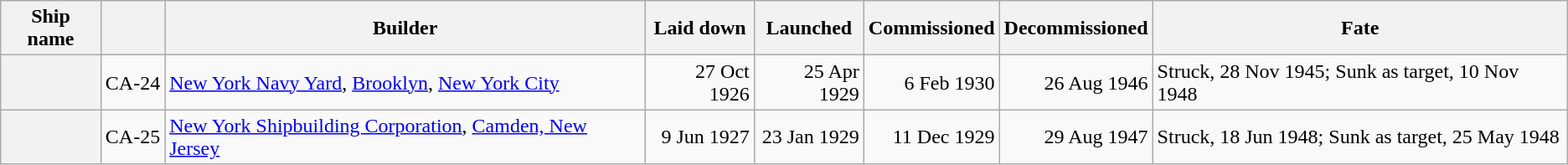<table class="wikitable plainrowheaders">
<tr>
<th scope="col">Ship name</th>
<th scope="col"></th>
<th scope="col">Builder</th>
<th scope="col">Laid down</th>
<th scope="col">Launched</th>
<th scope="col">Commissioned</th>
<th scope="col">Decommissioned</th>
<th scope="col">Fate</th>
</tr>
<tr>
<th scope="row"></th>
<td>CA-24</td>
<td><a href='#'>New York Navy Yard</a>, <a href='#'>Brooklyn</a>, <a href='#'>New York City</a></td>
<td style="text-align: right;">27 Oct 1926</td>
<td style="text-align: right;">25 Apr 1929</td>
<td style="text-align: right;">6 Feb 1930</td>
<td style="text-align: right;">26 Aug 1946</td>
<td>Struck, 28 Nov 1945; Sunk as target, 10 Nov 1948</td>
</tr>
<tr>
<th scope="row"></th>
<td style="white-space: nowrap;">CA-25</td>
<td><a href='#'>New York Shipbuilding Corporation</a>, <a href='#'>Camden, New Jersey</a></td>
<td style="text-align: right;">9 Jun 1927</td>
<td style="text-align: right;">23 Jan 1929</td>
<td style="text-align: right;">11 Dec 1929</td>
<td style="text-align: right;">29 Aug 1947</td>
<td>Struck, 18 Jun 1948; Sunk as target, 25 May 1948</td>
</tr>
</table>
